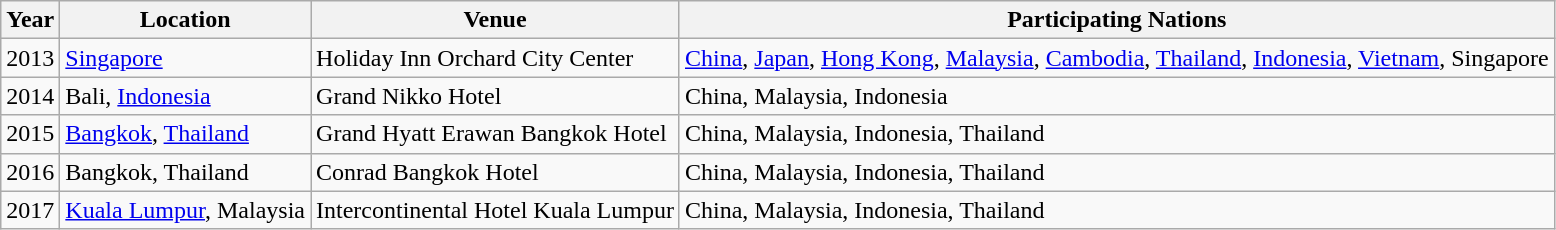<table class="wikitable">
<tr>
<th>Year</th>
<th>Location</th>
<th>Venue</th>
<th>Participating Nations</th>
</tr>
<tr>
<td>2013</td>
<td><a href='#'>Singapore</a></td>
<td>Holiday Inn Orchard City Center</td>
<td><a href='#'>China</a>, <a href='#'>Japan</a>, <a href='#'>Hong Kong</a>, <a href='#'>Malaysia</a>, <a href='#'>Cambodia</a>, <a href='#'>Thailand</a>, <a href='#'>Indonesia</a>, <a href='#'>Vietnam</a>, Singapore</td>
</tr>
<tr>
<td>2014</td>
<td>Bali, <a href='#'>Indonesia</a></td>
<td>Grand Nikko Hotel</td>
<td>China, Malaysia, Indonesia</td>
</tr>
<tr>
<td>2015</td>
<td><a href='#'>Bangkok</a>, <a href='#'>Thailand</a></td>
<td>Grand Hyatt Erawan Bangkok Hotel</td>
<td>China, Malaysia, Indonesia, Thailand</td>
</tr>
<tr>
<td>2016</td>
<td>Bangkok, Thailand</td>
<td>Conrad Bangkok Hotel</td>
<td>China, Malaysia, Indonesia, Thailand</td>
</tr>
<tr>
<td>2017</td>
<td><a href='#'>Kuala Lumpur</a>, Malaysia</td>
<td>Intercontinental Hotel Kuala Lumpur</td>
<td>China, Malaysia, Indonesia, Thailand</td>
</tr>
</table>
